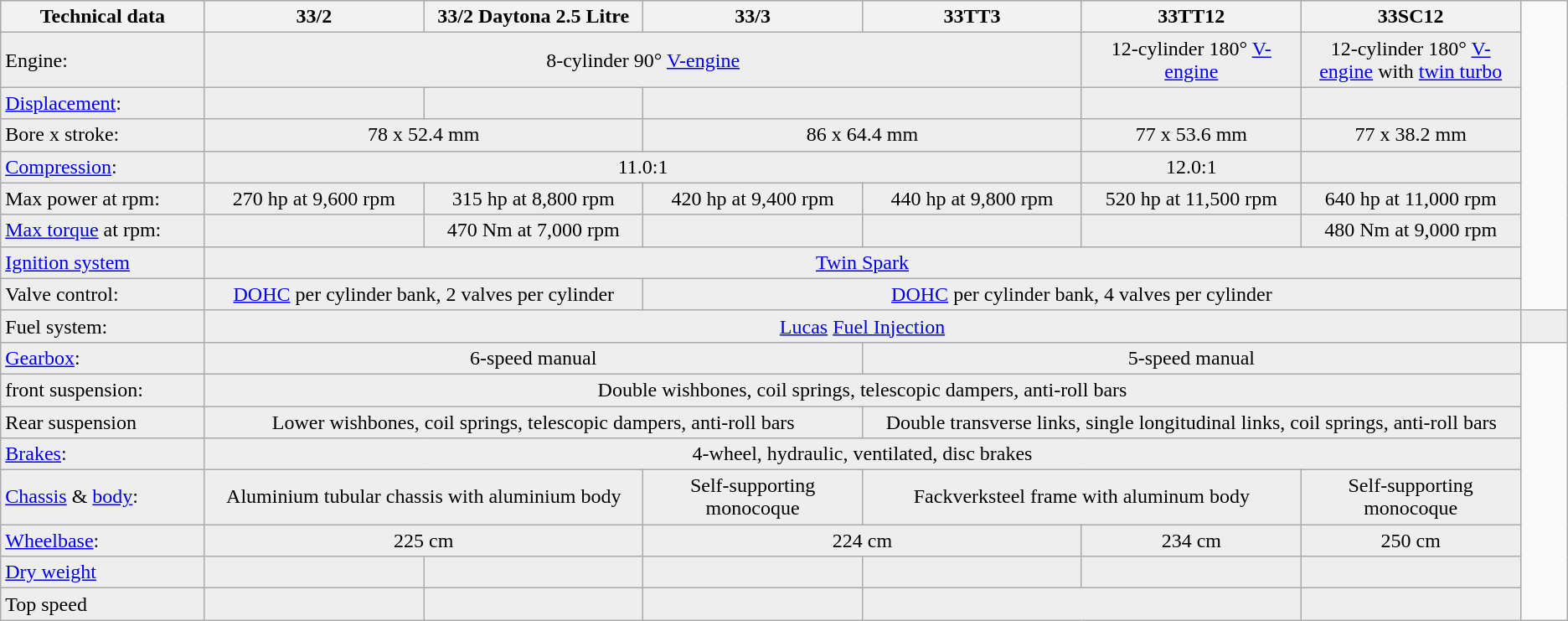<table class="prettytable">
<tr ---- bgcolor="#DDDDDD">
<th width="13%">Technical data</th>
<th width="14%">33/2</th>
<th width="14%">33/2 Daytona 2.5 Litre</th>
<th width="14%">33/3</th>
<th width="14%">33TT3</th>
<th width="14%">33TT12</th>
<th width="14%">33SC12</th>
</tr>
<tr ---- bgcolor="#EEEEEE">
<td>Engine:</td>
<td colspan="4" align="center">8-cylinder 90° <a href='#'>V-engine</a></td>
<td align="center">12-cylinder 180° <a href='#'>V-engine</a></td>
<td align="center">12-cylinder 180° <a href='#'>V-engine</a> with <a href='#'>twin turbo</a></td>
</tr>
<tr ---- bgcolor="#EEEEEE">
<td><a href='#'>Displacement</a>:</td>
<td align="center"></td>
<td align="center"></td>
<td colspan="2" align="center"></td>
<td align="center"></td>
<td align="center"></td>
</tr>
<tr ---- bgcolor="#EEEEEE">
<td>Bore x stroke:</td>
<td colspan="2" align="center">78 x 52.4 mm</td>
<td colspan="2" align="center">86 x 64.4 mm</td>
<td align="center">77 x 53.6 mm</td>
<td align="center">77 x 38.2 mm</td>
</tr>
<tr ---- bgcolor="#EEEEEE">
<td><a href='#'>Compression</a>:</td>
<td colspan="4" align="center">11.0:1</td>
<td align="center">12.0:1</td>
<td align="center"></td>
</tr>
<tr ---- bgcolor="#EEEEEE">
<td>Max power at rpm:</td>
<td align="center">270 hp at 9,600 rpm</td>
<td align="center">315 hp at 8,800 rpm</td>
<td align="center">420 hp at 9,400 rpm</td>
<td align="center">440 hp at 9,800 rpm</td>
<td align="center">520 hp at 11,500 rpm</td>
<td align="center">640 hp at 11,000 rpm</td>
</tr>
<tr ---- bgcolor="#EEEEEE">
<td><a href='#'>Max torque</a> at rpm:</td>
<td align="center"></td>
<td align="center">470 Nm at 7,000 rpm</td>
<td align="center"></td>
<td align="center"></td>
<td align="center"></td>
<td align="center">480 Nm at 9,000 rpm</td>
</tr>
<tr ---- bgcolor="#EEEEEE">
<td><a href='#'>Ignition system</a></td>
<td colspan="6" align="center"><a href='#'>Twin Spark</a></td>
</tr>
<tr ---- bgcolor="#EEEEEE">
<td>Valve control:</td>
<td colspan="2" align="center"><a href='#'>DOHC</a> per cylinder bank, 2 valves per cylinder</td>
<td colspan="4" align="center"><a href='#'>DOHC</a> per cylinder bank, 4 valves per cylinder</td>
</tr>
<tr ---- bgcolor="#EEEEEE">
<td>Fuel system:</td>
<td colspan="6" align="center"><a href='#'>Lucas</a> <a href='#'>Fuel Injection</a></td>
<td></td>
</tr>
<tr ---- bgcolor="#EEEEEE">
<td><a href='#'>Gearbox</a>:</td>
<td colspan="3" align="center">6-speed manual</td>
<td colspan="3" align="center">5-speed manual</td>
</tr>
<tr ---- bgcolor="#EEEEEE">
<td>front suspension:</td>
<td colspan="6" align="center">Double wishbones, coil springs, telescopic dampers, anti-roll bars</td>
</tr>
<tr ---- bgcolor="#EEEEEE">
<td>Rear suspension</td>
<td colspan="3" align="center">Lower wishbones, coil springs, telescopic dampers, anti-roll bars</td>
<td colspan="3" align="center">Double transverse links, single longitudinal links, coil springs, anti-roll bars</td>
</tr>
<tr ---- bgcolor="#EEEEEE">
<td><a href='#'>Brakes</a>:</td>
<td colspan="6" align="center">4-wheel, hydraulic, ventilated, disc brakes</td>
</tr>
<tr ---- bgcolor="#EEEEEE">
<td><a href='#'>Chassis</a> & <a href='#'>body</a>:</td>
<td colspan="2" align="center">Aluminium tubular chassis with aluminium body</td>
<td align="center">Self-supporting monocoque</td>
<td colspan="2" align="center">Fackverksteel frame with aluminum body</td>
<td align="center">Self-supporting monocoque</td>
</tr>
<tr ---- bgcolor="#EEEEEE">
<td><a href='#'>Wheelbase</a>:</td>
<td colspan="2" align="center">225 cm</td>
<td colspan="2" align="center">224 cm</td>
<td align="center">234 cm</td>
<td align="center">250 cm</td>
</tr>
<tr ---- bgcolor="#EEEEEE">
<td><a href='#'>Dry weight</a></td>
<td align="center"></td>
<td align="center"></td>
<td align="center"></td>
<td align="center"></td>
<td align="center"></td>
<td align="center"></td>
</tr>
<tr ---- bgcolor="#EEEEEE">
<td>Top speed</td>
<td align="center"></td>
<td align="center"></td>
<td align="center"></td>
<td colspan="2"  align="center"></td>
<td align="center"></td>
</tr>
</table>
